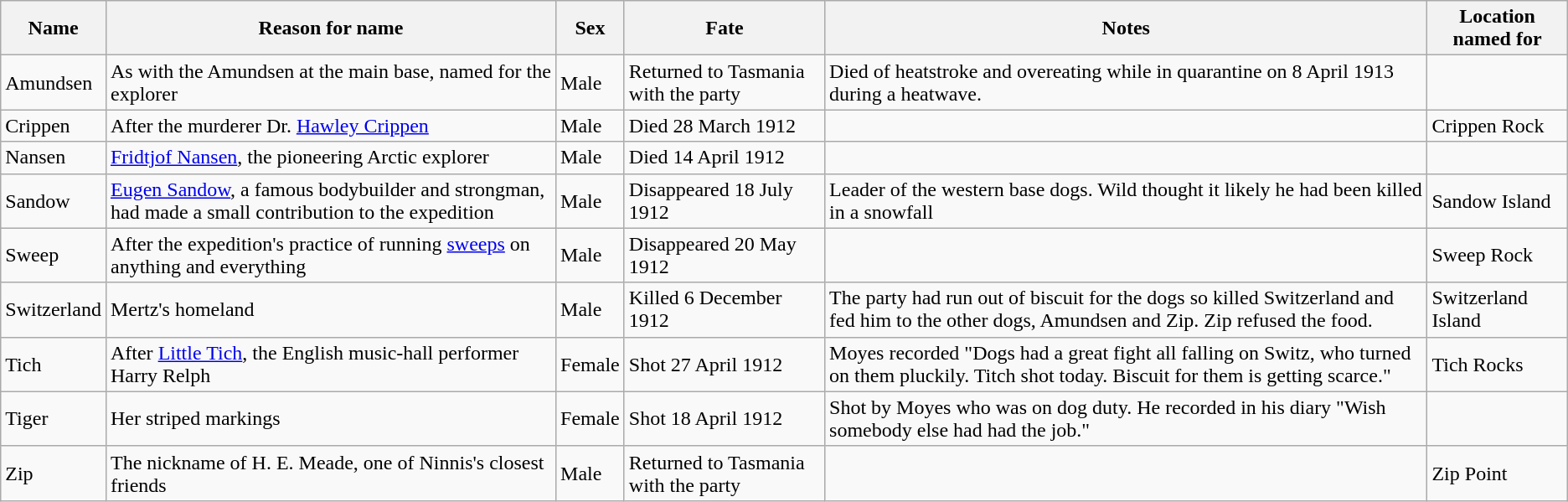<table class="wikitable sortable">
<tr>
<th scope="col">Name</th>
<th scope="col" class="unsortable">Reason for name</th>
<th scope="col">Sex</th>
<th scope="col">Fate</th>
<th scope="col" class="unsortable">Notes</th>
<th scope="col">Location named for</th>
</tr>
<tr |scope="row">
<td>Amundsen</td>
<td>As with the Amundsen at the main base, named for the explorer</td>
<td>Male</td>
<td>Returned to Tasmania with the party</td>
<td>Died of heatstroke and overeating while in quarantine on 8 April 1913 during a heatwave.</td>
<td></td>
</tr>
<tr |scope="row">
<td>Crippen</td>
<td>After the murderer Dr. <a href='#'>Hawley Crippen</a></td>
<td>Male</td>
<td>Died 28 March 1912</td>
<td></td>
<td>Crippen Rock</td>
</tr>
<tr |scope="row">
<td>Nansen</td>
<td><a href='#'>Fridtjof Nansen</a>, the pioneering Arctic explorer</td>
<td>Male</td>
<td>Died 14 April 1912</td>
<td></td>
<td></td>
</tr>
<tr |scope="row">
<td>Sandow</td>
<td><a href='#'>Eugen Sandow</a>, a famous bodybuilder and strongman, had made a small contribution to the expedition</td>
<td>Male</td>
<td>Disappeared 18 July 1912</td>
<td>Leader of the western base dogs. Wild thought it likely he had been killed in a snowfall</td>
<td>Sandow Island</td>
</tr>
<tr |scope="row">
<td>Sweep</td>
<td>After the expedition's practice of running <a href='#'>sweeps</a> on anything and everything</td>
<td>Male</td>
<td>Disappeared 20 May 1912</td>
<td></td>
<td>Sweep Rock</td>
</tr>
<tr |scope="row">
<td>Switzerland</td>
<td>Mertz's homeland</td>
<td>Male</td>
<td>Killed 6 December 1912</td>
<td>The party had run out of biscuit for the dogs so killed Switzerland and fed him to the other dogs, Amundsen and Zip. Zip refused the food.</td>
<td>Switzerland Island</td>
</tr>
<tr |scope="row">
<td>Tich</td>
<td>After <a href='#'>Little Tich</a>, the English music-hall performer Harry Relph</td>
<td>Female</td>
<td>Shot 27 April 1912</td>
<td>Moyes recorded "Dogs had a great fight all falling on Switz, who turned on them pluckily. Titch shot today. Biscuit for them is getting scarce."</td>
<td>Tich Rocks</td>
</tr>
<tr |scope="row">
<td>Tiger</td>
<td>Her striped markings</td>
<td>Female</td>
<td>Shot 18 April 1912</td>
<td>Shot by Moyes who was on dog duty. He recorded in his diary "Wish somebody else had had the job."</td>
<td></td>
</tr>
<tr |scope="row">
<td>Zip</td>
<td>The nickname of H. E. Meade, one of Ninnis's closest friends</td>
<td>Male</td>
<td>Returned to Tasmania with the party</td>
<td></td>
<td>Zip Point</td>
</tr>
</table>
